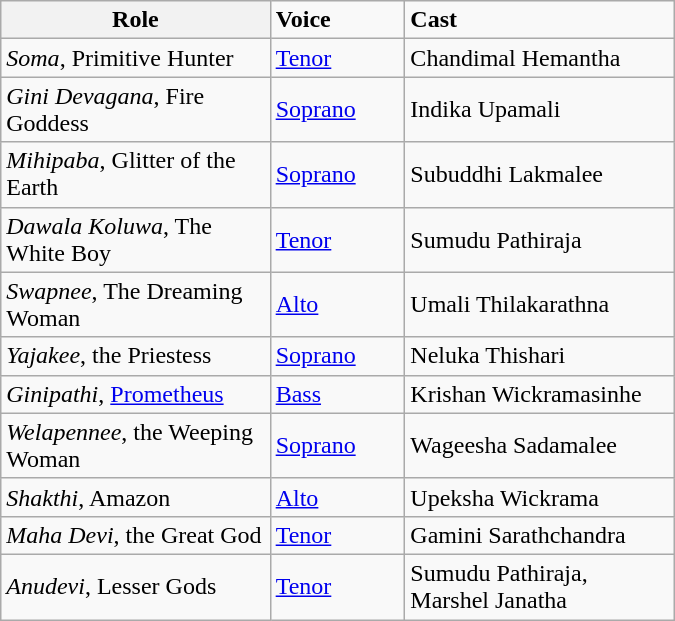<table class="wikitable" border="1" width=450px>
<tr>
<th width="40%"><strong>Role</strong></th>
<td width="20%"><strong>Voice</strong></td>
<td width="40%"><strong>Cast</strong></td>
</tr>
<tr>
<td><em>Soma</em>, Primitive Hunter</td>
<td><a href='#'>Tenor</a></td>
<td>Chandimal Hemantha</td>
</tr>
<tr>
<td><em>Gini Devagana</em>, Fire Goddess</td>
<td><a href='#'>Soprano</a></td>
<td>Indika Upamali</td>
</tr>
<tr>
<td><em>Mihipaba</em>, Glitter of the Earth</td>
<td><a href='#'>Soprano</a></td>
<td>Subuddhi Lakmalee</td>
</tr>
<tr>
<td><em>Dawala Koluwa</em>, The White Boy</td>
<td><a href='#'>Tenor</a></td>
<td>Sumudu Pathiraja</td>
</tr>
<tr>
<td><em>Swapnee</em>, The Dreaming Woman</td>
<td><a href='#'>Alto</a></td>
<td>Umali Thilakarathna</td>
</tr>
<tr>
<td><em>Yajakee</em>, the Priestess</td>
<td><a href='#'>Soprano</a></td>
<td>Neluka Thishari</td>
</tr>
<tr>
<td><em>Ginipathi</em>, <a href='#'>Prometheus</a></td>
<td><a href='#'>Bass</a></td>
<td>Krishan Wickramasinhe</td>
</tr>
<tr>
<td><em>Welapennee</em>, the Weeping  Woman</td>
<td><a href='#'>Soprano</a></td>
<td>Wageesha Sadamalee</td>
</tr>
<tr>
<td><em>Shakthi</em>, Amazon</td>
<td><a href='#'>Alto</a></td>
<td>Upeksha Wickrama</td>
</tr>
<tr>
<td><em>Maha Devi</em>, the Great God</td>
<td><a href='#'>Tenor</a></td>
<td>Gamini Sarathchandra</td>
</tr>
<tr>
<td><em>Anudevi</em>, Lesser Gods</td>
<td><a href='#'>Tenor</a></td>
<td>Sumudu Pathiraja,  Marshel Janatha</td>
</tr>
</table>
